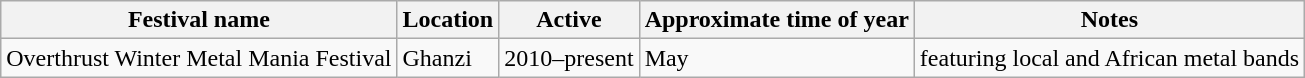<table class="wikitable sortable">
<tr>
<th>Festival name</th>
<th class="unsortable">Location</th>
<th>Active</th>
<th class="wikitable sortable">Approximate time of year</th>
<th class="unsortable">Notes</th>
</tr>
<tr>
<td>Overthrust Winter Metal Mania Festival</td>
<td>Ghanzi</td>
<td>2010–present</td>
<td>May</td>
<td>featuring local and African metal bands</td>
</tr>
</table>
